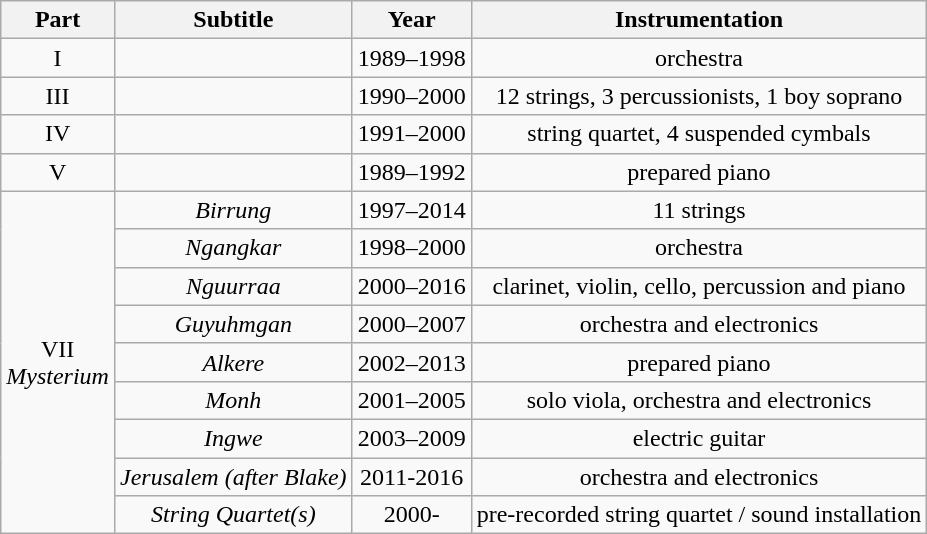<table class="wikitable" style="text-align:center">
<tr>
<th>Part</th>
<th>Subtitle</th>
<th>Year</th>
<th>Instrumentation</th>
</tr>
<tr>
<td>I</td>
<td></td>
<td>1989–1998</td>
<td>orchestra</td>
</tr>
<tr>
<td>III</td>
<td></td>
<td>1990–2000</td>
<td>12 strings, 3 percussionists, 1 boy soprano</td>
</tr>
<tr>
<td>IV</td>
<td></td>
<td>1991–2000</td>
<td>string quartet, 4 suspended cymbals</td>
</tr>
<tr>
<td>V</td>
<td></td>
<td>1989–1992</td>
<td>prepared piano</td>
</tr>
<tr>
<td rowspan=9>VII<br><em>Mysterium</em></td>
<td><em>Birrung</em></td>
<td>1997–2014</td>
<td>11 strings</td>
</tr>
<tr>
<td><em>Ngangkar</em></td>
<td>1998–2000</td>
<td>orchestra</td>
</tr>
<tr>
<td><em>Nguurraa</em></td>
<td>2000–2016</td>
<td>clarinet, violin, cello, percussion and piano</td>
</tr>
<tr>
<td><em>Guyuhmgan</em></td>
<td>2000–2007</td>
<td>orchestra and electronics</td>
</tr>
<tr>
<td><em>Alkere</em></td>
<td>2002–2013</td>
<td>prepared piano</td>
</tr>
<tr>
<td><em>Monh</em></td>
<td>2001–2005</td>
<td>solo viola, orchestra and electronics</td>
</tr>
<tr>
<td><em>Ingwe</em></td>
<td>2003–2009</td>
<td>electric guitar</td>
</tr>
<tr>
<td><em>Jerusalem (after Blake)</em></td>
<td>2011-2016</td>
<td>orchestra and electronics</td>
</tr>
<tr>
<td><em>String Quartet(s)</em></td>
<td>2000-</td>
<td>pre-recorded string quartet / sound installation</td>
</tr>
</table>
